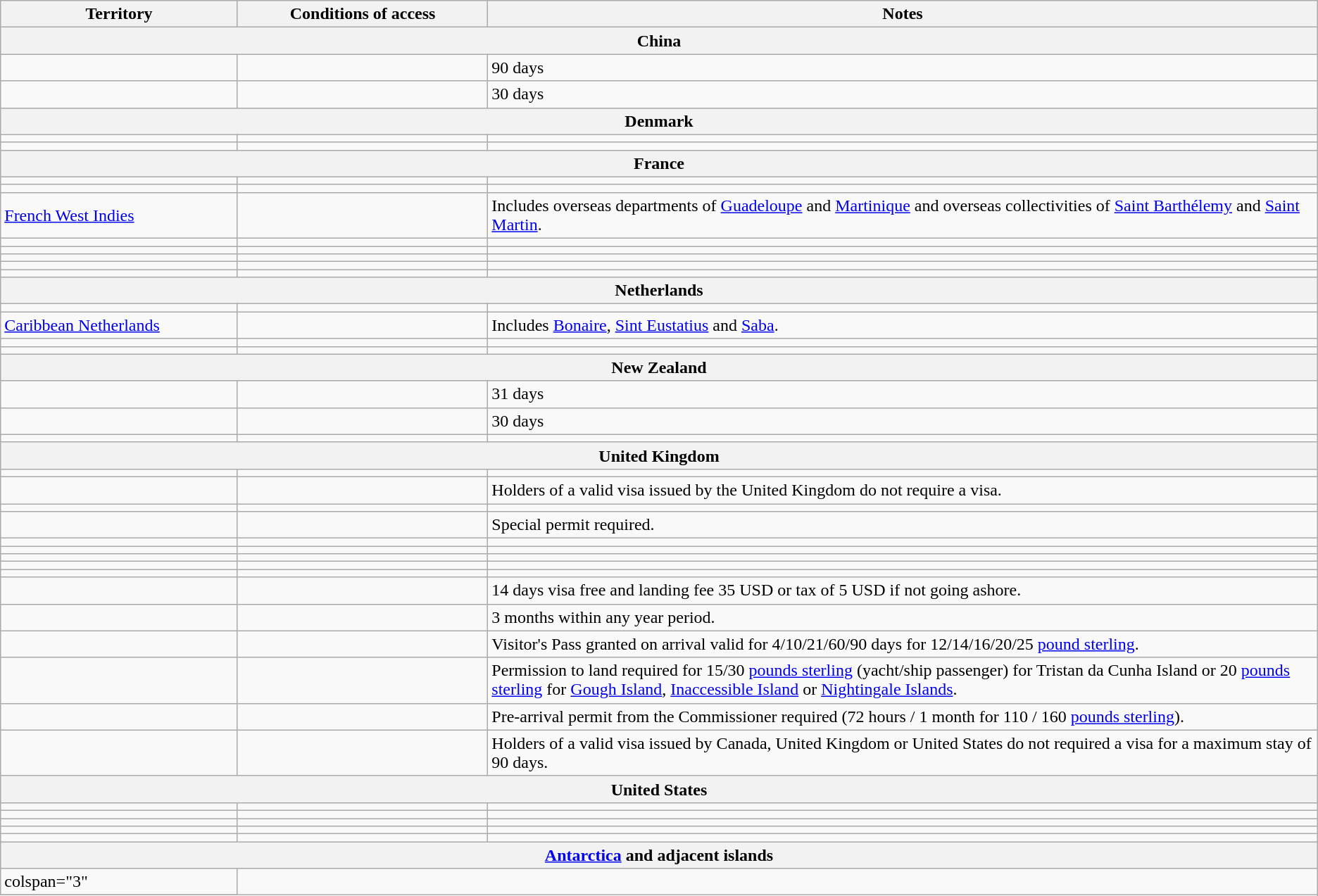<table class="wikitable" style="text-align: left; table-layout: fixed;">
<tr>
<th width="18%">Territory</th>
<th width="19%">Conditions of access</th>
<th>Notes</th>
</tr>
<tr>
<th colspan="3">China</th>
</tr>
<tr>
<td></td>
<td></td>
<td>90 days</td>
</tr>
<tr>
<td></td>
<td></td>
<td>30 days</td>
</tr>
<tr>
<th colspan="3">Denmark</th>
</tr>
<tr>
<td></td>
<td></td>
<td></td>
</tr>
<tr>
<td></td>
<td></td>
<td></td>
</tr>
<tr>
<th colspan="3">France</th>
</tr>
<tr>
<td></td>
<td></td>
<td></td>
</tr>
<tr>
<td></td>
<td></td>
<td></td>
</tr>
<tr>
<td> <a href='#'>French West Indies</a></td>
<td></td>
<td>Includes overseas departments of <a href='#'>Guadeloupe</a> and <a href='#'>Martinique</a> and overseas collectivities of <a href='#'>Saint Barthélemy</a> and <a href='#'>Saint Martin</a>.</td>
</tr>
<tr>
<td></td>
<td></td>
<td></td>
</tr>
<tr>
<td></td>
<td></td>
<td></td>
</tr>
<tr>
<td></td>
<td></td>
<td></td>
</tr>
<tr>
<td></td>
<td></td>
<td></td>
</tr>
<tr>
<td></td>
<td></td>
<td></td>
</tr>
<tr>
<th colspan="3">Netherlands</th>
</tr>
<tr>
<td></td>
<td></td>
<td></td>
</tr>
<tr>
<td> <a href='#'>Caribbean Netherlands</a></td>
<td></td>
<td>Includes <a href='#'>Bonaire</a>, <a href='#'>Sint Eustatius</a> and <a href='#'>Saba</a>.</td>
</tr>
<tr>
<td></td>
<td></td>
<td></td>
</tr>
<tr>
<td></td>
<td></td>
<td></td>
</tr>
<tr>
<th colspan="3">New Zealand</th>
</tr>
<tr>
<td></td>
<td></td>
<td>31 days</td>
</tr>
<tr>
<td></td>
<td></td>
<td>30 days</td>
</tr>
<tr>
<td></td>
<td></td>
<td></td>
</tr>
<tr>
<th colspan="3">United Kingdom</th>
</tr>
<tr>
<td></td>
<td></td>
<td></td>
</tr>
<tr>
<td></td>
<td></td>
<td>Holders of a valid visa issued by the United Kingdom do not require a visa.</td>
</tr>
<tr>
<td></td>
<td></td>
<td></td>
</tr>
<tr>
<td></td>
<td></td>
<td>Special permit required.</td>
</tr>
<tr>
<td></td>
<td></td>
<td></td>
</tr>
<tr>
<td></td>
<td></td>
<td></td>
</tr>
<tr>
<td></td>
<td></td>
<td></td>
</tr>
<tr>
<td></td>
<td></td>
<td></td>
</tr>
<tr>
<td></td>
<td></td>
<td></td>
</tr>
<tr>
<td></td>
<td></td>
<td>14 days visa free and landing fee 35 USD or tax of 5 USD if not going ashore.</td>
</tr>
<tr>
<td></td>
<td></td>
<td>3 months within any year period.</td>
</tr>
<tr>
<td></td>
<td></td>
<td>Visitor's Pass granted on arrival valid for 4/10/21/60/90 days for 12/14/16/20/25 <a href='#'>pound sterling</a>.</td>
</tr>
<tr>
<td></td>
<td></td>
<td>Permission to land required for 15/30 <a href='#'>pounds sterling</a> (yacht/ship passenger) for Tristan da Cunha Island or 20 <a href='#'>pounds sterling</a> for <a href='#'>Gough Island</a>, <a href='#'>Inaccessible Island</a> or <a href='#'>Nightingale Islands</a>.</td>
</tr>
<tr>
<td></td>
<td></td>
<td>Pre-arrival permit from the Commissioner required (72 hours / 1 month for 110 / 160 <a href='#'>pounds sterling</a>).</td>
</tr>
<tr>
<td></td>
<td></td>
<td>Holders of a valid visa issued by Canada, United Kingdom or United States do not required a visa for a maximum stay of 90 days.</td>
</tr>
<tr>
<th colspan="3">United States</th>
</tr>
<tr>
<td></td>
<td></td>
<td></td>
</tr>
<tr>
<td></td>
<td></td>
<td></td>
</tr>
<tr>
<td></td>
<td></td>
<td></td>
</tr>
<tr>
<td></td>
<td></td>
<td></td>
</tr>
<tr>
<td></td>
<td></td>
<td></td>
</tr>
<tr>
<th colspan="3"><a href='#'>Antarctica</a> and adjacent islands</th>
</tr>
<tr>
<td>colspan="3" </td>
</tr>
<tr>
</tr>
</table>
